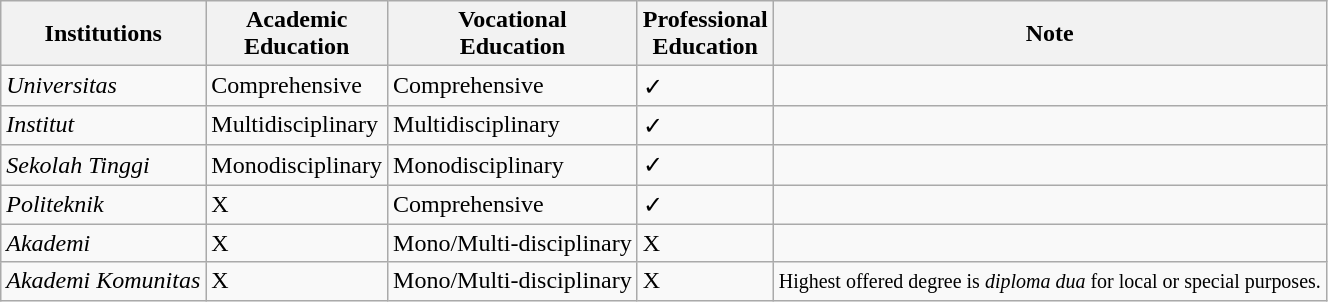<table class="wikitable">
<tr>
<th>Institutions</th>
<th>Academic<br>Education</th>
<th>Vocational<br>Education</th>
<th>Professional<br>Education</th>
<th>Note</th>
</tr>
<tr>
<td><em>Universitas</em></td>
<td>Comprehensive</td>
<td>Comprehensive</td>
<td>✓</td>
<td></td>
</tr>
<tr>
<td><em>Institut</em></td>
<td>Multidisciplinary</td>
<td>Multidisciplinary</td>
<td>✓</td>
<td></td>
</tr>
<tr>
<td><em>Sekolah Tinggi</em></td>
<td>Monodisciplinary</td>
<td>Monodisciplinary</td>
<td>✓</td>
<td></td>
</tr>
<tr>
<td><em>Politeknik</em></td>
<td>X</td>
<td>Comprehensive</td>
<td>✓</td>
<td></td>
</tr>
<tr>
<td><em>Akademi</em></td>
<td>X</td>
<td>Mono/Multi-disciplinary</td>
<td>X</td>
<td></td>
</tr>
<tr>
<td><em>Akademi Komunitas</em></td>
<td>X</td>
<td>Mono/Multi-disciplinary</td>
<td>X</td>
<td><small>Highest offered degree is <em>diploma dua</em> for local or special purposes.</small></td>
</tr>
</table>
